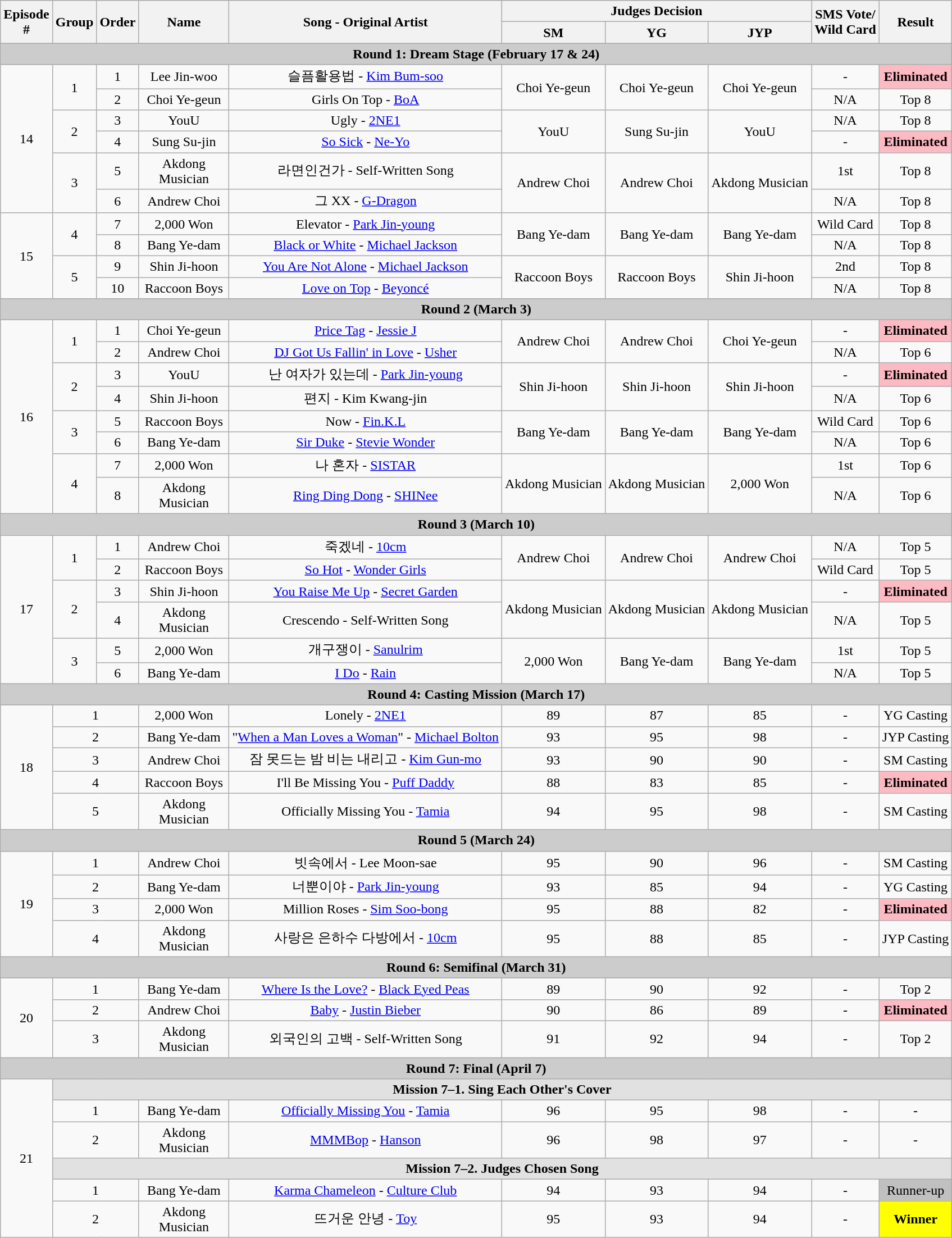<table class="wikitable" style="text-align: center;">
<tr>
<th rowspan="2">Episode<br>#</th>
<th rowspan="2">Group</th>
<th rowspan="2">Order</th>
<th rowspan="2" style="width:100px;">Name</th>
<th rowspan="2">Song - Original Artist</th>
<th colspan="3">Judges Decision</th>
<th rowspan="2">SMS Vote/<br>Wild Card</th>
<th rowspan="2">Result</th>
</tr>
<tr>
<th>SM</th>
<th>YG</th>
<th>JYP</th>
</tr>
<tr>
<td colspan="11" style="background:#ccc; text-align:center;"><strong>Round 1: Dream Stage (February 17 & 24)</strong></td>
</tr>
<tr>
<td rowspan="6">14</td>
<td rowspan="2">1</td>
<td>1</td>
<td>Lee Jin-woo</td>
<td>슬픔활용법 - <a href='#'>Kim Bum-soo</a></td>
<td rowspan="2">Choi Ye-geun</td>
<td rowspan="2">Choi Ye-geun</td>
<td rowspan="2">Choi Ye-geun</td>
<td>-</td>
<td style="background:#febac2;"><span><strong>Eliminated</strong></span></td>
</tr>
<tr>
<td>2</td>
<td>Choi Ye-geun</td>
<td>Girls On Top - <a href='#'>BoA</a></td>
<td>N/A</td>
<td>Top 8</td>
</tr>
<tr>
<td rowspan="2">2</td>
<td>3</td>
<td>YouU</td>
<td>Ugly - <a href='#'>2NE1</a></td>
<td rowspan="2">YouU</td>
<td rowspan="2">Sung Su-jin</td>
<td rowspan="2">YouU</td>
<td>N/A</td>
<td>Top 8</td>
</tr>
<tr>
<td>4</td>
<td>Sung Su-jin</td>
<td><a href='#'>So Sick</a> - <a href='#'>Ne-Yo</a></td>
<td>-</td>
<td style="background:#febac2;"><span><strong>Eliminated</strong></span></td>
</tr>
<tr>
<td rowspan="2">3</td>
<td>5</td>
<td>Akdong Musician</td>
<td>라면인건가 - Self-Written Song</td>
<td rowspan="2">Andrew Choi</td>
<td rowspan="2">Andrew Choi</td>
<td rowspan="2">Akdong Musician</td>
<td>1st</td>
<td>Top 8</td>
</tr>
<tr>
<td>6</td>
<td>Andrew Choi</td>
<td>그 XX - <a href='#'>G-Dragon</a></td>
<td>N/A</td>
<td>Top 8</td>
</tr>
<tr>
<td rowspan="4">15</td>
<td rowspan="2">4</td>
<td>7</td>
<td>2,000 Won</td>
<td>Elevator - <a href='#'>Park Jin-young</a></td>
<td rowspan="2">Bang Ye-dam</td>
<td rowspan="2">Bang Ye-dam</td>
<td rowspan="2">Bang Ye-dam</td>
<td>Wild Card</td>
<td>Top 8</td>
</tr>
<tr>
<td>8</td>
<td>Bang Ye-dam</td>
<td><a href='#'>Black or White</a> - <a href='#'>Michael Jackson</a></td>
<td>N/A</td>
<td>Top 8</td>
</tr>
<tr>
<td rowspan="2">5</td>
<td>9</td>
<td>Shin Ji-hoon</td>
<td><a href='#'>You Are Not Alone</a> - <a href='#'>Michael Jackson</a></td>
<td rowspan="2">Raccoon Boys</td>
<td rowspan="2">Raccoon Boys</td>
<td rowspan="2">Shin Ji-hoon</td>
<td>2nd</td>
<td>Top 8</td>
</tr>
<tr>
<td>10</td>
<td>Raccoon Boys</td>
<td><a href='#'>Love on Top</a> - <a href='#'>Beyoncé</a></td>
<td>N/A</td>
<td>Top 8</td>
</tr>
<tr>
<td colspan="11" style="background:#ccc; text-align:center;"><strong>Round 2 (March 3)</strong></td>
</tr>
<tr>
<td rowspan="8">16</td>
<td rowspan="2">1</td>
<td>1</td>
<td>Choi Ye-geun</td>
<td><a href='#'>Price Tag</a> - <a href='#'>Jessie J</a></td>
<td rowspan="2">Andrew Choi</td>
<td rowspan="2">Andrew Choi</td>
<td rowspan="2">Choi Ye-geun</td>
<td>-</td>
<td style="background:#febac2;"><span><strong>Eliminated</strong></span></td>
</tr>
<tr>
<td>2</td>
<td>Andrew Choi</td>
<td><a href='#'>DJ Got Us Fallin' in Love</a> - <a href='#'>Usher</a></td>
<td>N/A</td>
<td>Top 6</td>
</tr>
<tr>
<td rowspan="2">2</td>
<td>3</td>
<td>YouU</td>
<td>난 여자가 있는데 - <a href='#'>Park Jin-young</a></td>
<td rowspan="2">Shin Ji-hoon</td>
<td rowspan="2">Shin Ji-hoon</td>
<td rowspan="2">Shin Ji-hoon</td>
<td>-</td>
<td style="background:#febac2;"><span><strong>Eliminated</strong></span></td>
</tr>
<tr>
<td>4</td>
<td>Shin Ji-hoon</td>
<td>편지 - Kim Kwang-jin</td>
<td>N/A</td>
<td>Top 6</td>
</tr>
<tr>
<td rowspan="2">3</td>
<td>5</td>
<td>Raccoon Boys</td>
<td>Now - <a href='#'>Fin.K.L</a></td>
<td rowspan="2">Bang Ye-dam</td>
<td rowspan="2">Bang Ye-dam</td>
<td rowspan="2">Bang Ye-dam</td>
<td>Wild Card</td>
<td>Top 6</td>
</tr>
<tr>
<td>6</td>
<td>Bang Ye-dam</td>
<td><a href='#'>Sir Duke</a> - <a href='#'>Stevie Wonder</a></td>
<td>N/A</td>
<td>Top 6</td>
</tr>
<tr>
<td rowspan="2">4</td>
<td>7</td>
<td>2,000 Won</td>
<td>나 혼자 - <a href='#'>SISTAR</a></td>
<td rowspan="2">Akdong Musician</td>
<td rowspan="2">Akdong Musician</td>
<td rowspan="2">2,000 Won</td>
<td>1st</td>
<td>Top 6</td>
</tr>
<tr>
<td>8</td>
<td>Akdong Musician</td>
<td><a href='#'>Ring Ding Dong</a> - <a href='#'>SHINee</a></td>
<td>N/A</td>
<td>Top 6</td>
</tr>
<tr>
<td colspan="11" style="background: #CCCCCC; text-align:center;"><strong>Round 3 (March 10)</strong></td>
</tr>
<tr>
<td rowspan="6">17</td>
<td rowspan="2">1</td>
<td>1</td>
<td>Andrew Choi</td>
<td>죽겠네 - <a href='#'>10cm</a></td>
<td rowspan="2">Andrew Choi</td>
<td rowspan="2">Andrew Choi</td>
<td rowspan="2">Andrew Choi</td>
<td>N/A</td>
<td>Top 5</td>
</tr>
<tr>
<td>2</td>
<td>Raccoon Boys</td>
<td><a href='#'>So Hot</a> - <a href='#'>Wonder Girls</a></td>
<td>Wild Card</td>
<td>Top 5</td>
</tr>
<tr>
<td rowspan="2">2</td>
<td>3</td>
<td>Shin Ji-hoon</td>
<td><a href='#'>You Raise Me Up</a> - <a href='#'>Secret Garden</a></td>
<td rowspan="2">Akdong Musician</td>
<td rowspan="2">Akdong Musician</td>
<td rowspan="2">Akdong Musician</td>
<td>-</td>
<td bgcolor="#febac2"><span><strong>Eliminated</strong></span></td>
</tr>
<tr>
<td>4</td>
<td>Akdong Musician</td>
<td>Crescendo - Self-Written Song</td>
<td>N/A</td>
<td>Top 5</td>
</tr>
<tr>
<td rowspan="2">3</td>
<td>5</td>
<td>2,000 Won</td>
<td>개구쟁이 - <a href='#'>Sanulrim</a></td>
<td rowspan="2">2,000 Won</td>
<td rowspan="2">Bang Ye-dam</td>
<td rowspan="2">Bang Ye-dam</td>
<td>1st</td>
<td>Top 5</td>
</tr>
<tr>
<td>6</td>
<td>Bang Ye-dam</td>
<td><a href='#'>I Do</a> - <a href='#'>Rain</a></td>
<td>N/A</td>
<td>Top 5</td>
</tr>
<tr>
<td colspan="11" style="background: #CCCCCC; text-align:center;"><strong>Round 4: Casting Mission (March 17)</strong></td>
</tr>
<tr>
<td rowspan="5">18</td>
<td colspan="2">1</td>
<td>2,000 Won</td>
<td>Lonely - <a href='#'>2NE1</a></td>
<td>89</td>
<td>87</td>
<td>85</td>
<td>-</td>
<td>YG Casting</td>
</tr>
<tr>
<td colspan="2">2</td>
<td>Bang Ye-dam</td>
<td>"<a href='#'>When a Man Loves a Woman</a>" - <a href='#'>Michael Bolton</a></td>
<td>93</td>
<td>95</td>
<td>98</td>
<td>-</td>
<td>JYP Casting</td>
</tr>
<tr>
<td colspan="2">3</td>
<td>Andrew Choi</td>
<td>잠 못드는 밤 비는 내리고 - <a href='#'>Kim Gun-mo</a></td>
<td>93</td>
<td>90</td>
<td>90</td>
<td>-</td>
<td>SM Casting</td>
</tr>
<tr>
<td colspan="2">4</td>
<td>Raccoon Boys</td>
<td>I'll Be Missing You - <a href='#'>Puff Daddy</a></td>
<td>88</td>
<td>83</td>
<td>85</td>
<td>-</td>
<td bgcolor="#febac2"><span><strong>Eliminated</strong></span></td>
</tr>
<tr>
<td colspan="2">5</td>
<td>Akdong Musician</td>
<td>Officially Missing You - <a href='#'>Tamia</a></td>
<td>94</td>
<td>95</td>
<td>98</td>
<td>-</td>
<td>SM Casting</td>
</tr>
<tr>
<td colspan="11" style="background: #CCCCCC; text-align:center;"><strong>Round 5 (March 24)</strong></td>
</tr>
<tr>
<td rowspan="4">19</td>
<td colspan="2">1</td>
<td>Andrew Choi</td>
<td>빗속에서 - Lee Moon-sae</td>
<td>95</td>
<td>90</td>
<td>96</td>
<td>-</td>
<td>SM Casting</td>
</tr>
<tr>
<td colspan="2">2</td>
<td>Bang Ye-dam</td>
<td>너뿐이야 - <a href='#'>Park Jin-young</a></td>
<td>93</td>
<td>85</td>
<td>94</td>
<td>-</td>
<td>YG Casting</td>
</tr>
<tr>
<td colspan="2">3</td>
<td>2,000 Won</td>
<td>Million Roses - <a href='#'>Sim Soo-bong</a></td>
<td>95</td>
<td>88</td>
<td>82</td>
<td>-</td>
<td bgcolor="#febac2"><span><strong>Eliminated</strong></span></td>
</tr>
<tr>
<td colspan="2">4</td>
<td>Akdong Musician</td>
<td>사랑은 은하수 다방에서 - <a href='#'>10cm</a></td>
<td>95</td>
<td>88</td>
<td>85</td>
<td>-</td>
<td>JYP Casting</td>
</tr>
<tr>
<td colspan="11" style="background: #CCCCCC; text-align:center;"><strong>Round 6: Semifinal (March 31)</strong></td>
</tr>
<tr>
<td rowspan="3">20</td>
<td colspan="2">1</td>
<td>Bang Ye-dam</td>
<td><a href='#'>Where Is the Love?</a> - <a href='#'>Black Eyed Peas</a></td>
<td>89</td>
<td>90</td>
<td>92</td>
<td>-</td>
<td>Top 2</td>
</tr>
<tr>
<td colspan="2">2</td>
<td>Andrew Choi</td>
<td><a href='#'>Baby</a> - <a href='#'>Justin Bieber</a></td>
<td>90</td>
<td>86</td>
<td>89</td>
<td>-</td>
<td bgcolor="#febac2"><span><strong>Eliminated</strong></span></td>
</tr>
<tr>
<td colspan="2">3</td>
<td>Akdong Musician</td>
<td>외국인의 고백 - Self-Written Song</td>
<td>91</td>
<td>92</td>
<td>94</td>
<td>-</td>
<td>Top 2</td>
</tr>
<tr>
<td colspan="11" style="background: #CCCCCC; text-align:center;"><strong>Round 7: Final (April 7)</strong></td>
</tr>
<tr>
<td rowspan="6">21</td>
<td colspan="10" style="background: #e1e1e1; text-align:center;"><strong>Mission 7–1. Sing Each Other's Cover</strong></td>
</tr>
<tr>
<td colspan="2">1</td>
<td>Bang Ye-dam</td>
<td><a href='#'>Officially Missing You</a> - <a href='#'>Tamia</a></td>
<td>96</td>
<td>95</td>
<td>98</td>
<td>-</td>
<td>-</td>
</tr>
<tr>
<td colspan="2">2</td>
<td>Akdong Musician</td>
<td><a href='#'>MMMBop</a> - <a href='#'>Hanson</a></td>
<td>96</td>
<td>98</td>
<td>97</td>
<td>-</td>
<td>-</td>
</tr>
<tr>
<td colspan="11" style="background: #e1e1e1; text-align:center;"><strong>Mission 7–2. Judges Chosen Song</strong></td>
</tr>
<tr>
<td colspan="2">1</td>
<td>Bang Ye-dam</td>
<td><a href='#'>Karma Chameleon</a> - <a href='#'>Culture Club</a></td>
<td>94</td>
<td>93</td>
<td>94</td>
<td>-</td>
<td bgcolor="silver">Runner-up</td>
</tr>
<tr>
<td colspan="2">2</td>
<td>Akdong Musician</td>
<td>뜨거운 안녕 - <a href='#'>Toy</a></td>
<td>95</td>
<td>93</td>
<td>94</td>
<td>-</td>
<td bgcolor="yellow"><strong>Winner</strong></td>
</tr>
</table>
